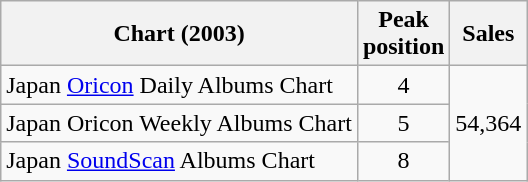<table class="wikitable sortable">
<tr>
<th>Chart (2003)</th>
<th>Peak<br>position</th>
<th>Sales</th>
</tr>
<tr>
<td>Japan <a href='#'>Oricon</a> Daily Albums Chart</td>
<td align="center">4</td>
<td rowspan="3" align="center">54,364</td>
</tr>
<tr>
<td>Japan Oricon Weekly Albums Chart</td>
<td align="center">5</td>
</tr>
<tr>
<td>Japan <a href='#'>SoundScan</a> Albums Chart</td>
<td align="center">8</td>
</tr>
</table>
